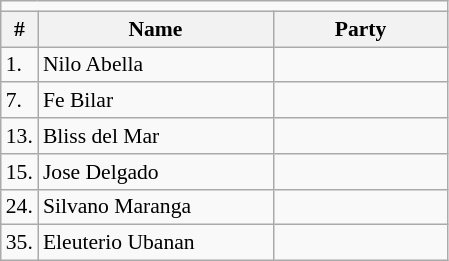<table class=wikitable style="font-size:90%">
<tr>
<td colspan=4 bgcolor=></td>
</tr>
<tr>
<th>#</th>
<th width=150px>Name</th>
<th colspan=2 width=110px>Party</th>
</tr>
<tr>
<td>1.</td>
<td>Nilo Abella</td>
<td></td>
</tr>
<tr>
<td>7.</td>
<td>Fe Bilar</td>
<td></td>
</tr>
<tr>
<td>13.</td>
<td>Bliss del Mar</td>
<td></td>
</tr>
<tr>
<td>15.</td>
<td>Jose Delgado</td>
<td></td>
</tr>
<tr>
<td>24.</td>
<td>Silvano Maranga</td>
<td></td>
</tr>
<tr>
<td>35.</td>
<td>Eleuterio Ubanan</td>
<td></td>
</tr>
</table>
